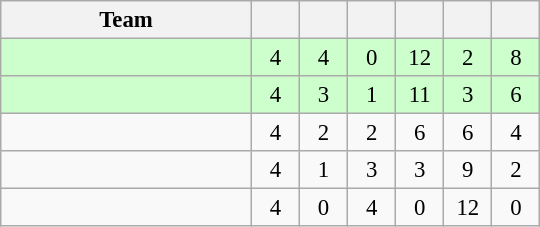<table class="wikitable" style="text-align: center; font-size:95% ">
<tr>
<th width=160>Team</th>
<th width=25></th>
<th width=25></th>
<th width=25></th>
<th width=25></th>
<th width=25></th>
<th width=25></th>
</tr>
<tr bgcolor="ccffcc">
<td align=left></td>
<td>4</td>
<td>4</td>
<td>0</td>
<td>12</td>
<td>2</td>
<td>8</td>
</tr>
<tr bgcolor="ccffcc">
<td align=left></td>
<td>4</td>
<td>3</td>
<td>1</td>
<td>11</td>
<td>3</td>
<td>6</td>
</tr>
<tr>
<td align=left></td>
<td>4</td>
<td>2</td>
<td>2</td>
<td>6</td>
<td>6</td>
<td>4</td>
</tr>
<tr>
<td align=left></td>
<td>4</td>
<td>1</td>
<td>3</td>
<td>3</td>
<td>9</td>
<td>2</td>
</tr>
<tr>
<td align=left></td>
<td>4</td>
<td>0</td>
<td>4</td>
<td>0</td>
<td>12</td>
<td>0</td>
</tr>
</table>
